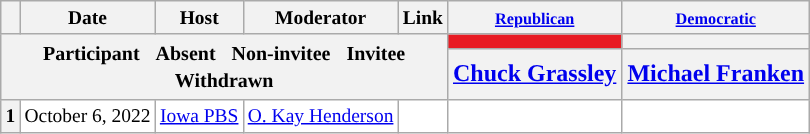<table class="wikitable"  style="text-align:center;">
<tr style="font-size:small;">
<th scope="col"></th>
<th scope="col">Date</th>
<th scope="col">Host</th>
<th scope="col">Moderator</th>
<th scope="col">Link</th>
<th scope="col"><small><a href='#'>Republican</a></small></th>
<th scope="col"><small><a href='#'>Democratic</a></small></th>
</tr>
<tr>
<th colspan="5" rowspan="2"> <small>Participant  </small> <small>Absent  </small> <small>Non-invitee  </small> <small>Invitee</small><br><small> Withdrawn</small></th>
<th scope="col" style="background:#E81B23;"></th>
<th scope="col" style="background:"></th>
</tr>
<tr>
<th scope="col"><a href='#'>Chuck Grassley</a></th>
<th scope="col"><a href='#'>Michael Franken</a></th>
</tr>
<tr style="background:#FFFFFF;font-size:small;">
<th scope="row">1</th>
<td style="white-space:nowrap;">October 6, 2022</td>
<td style="white-space:nowrap;"><a href='#'>Iowa PBS</a></td>
<td style="white-space:nowrap;"><a href='#'>O. Kay Henderson</a></td>
<td style="white-space:nowrap;"></td>
<td></td>
<td></td>
</tr>
</table>
